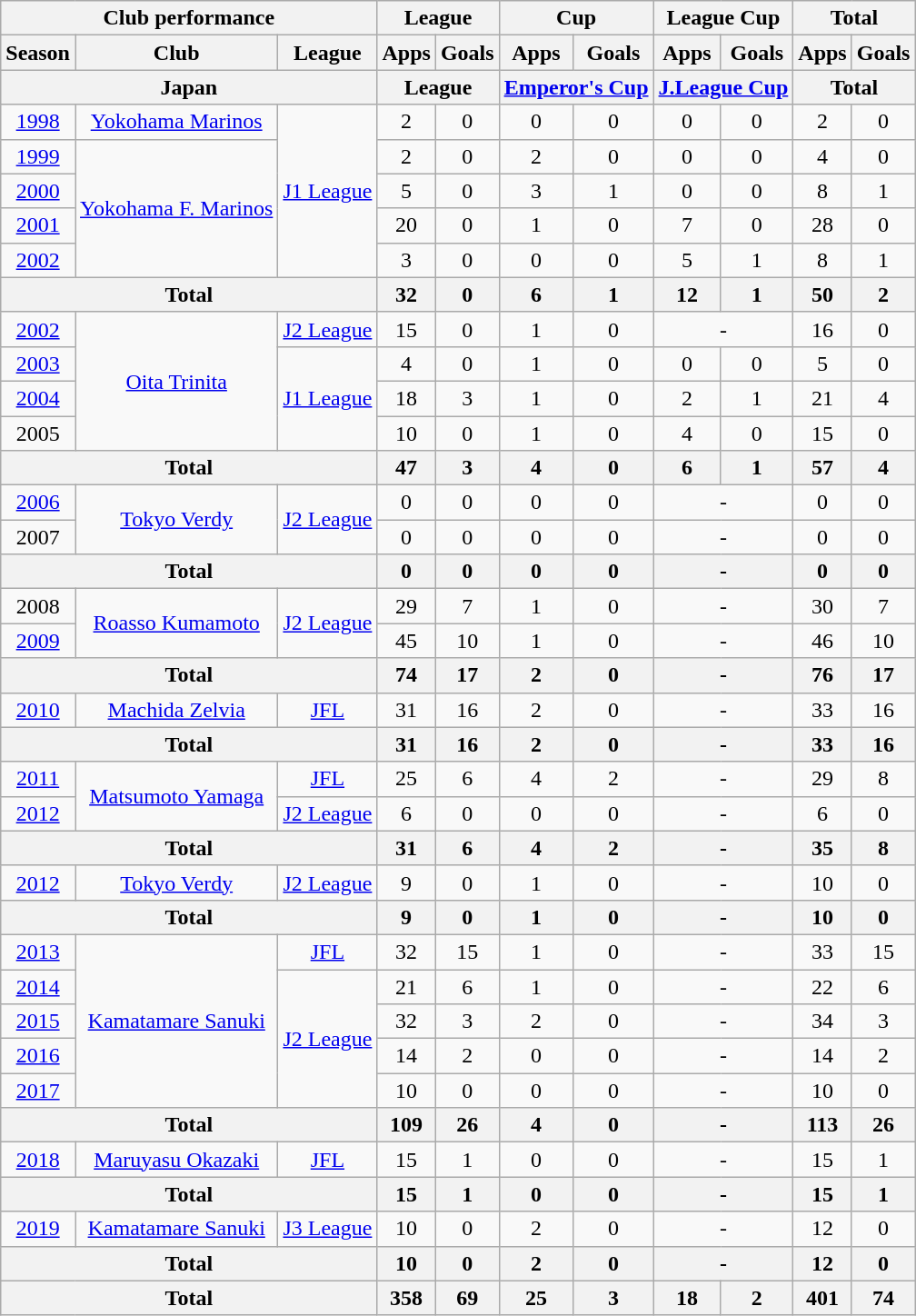<table class="wikitable" style="text-align:center;">
<tr>
<th colspan=3>Club performance</th>
<th colspan=2>League</th>
<th colspan=2>Cup</th>
<th colspan=2>League Cup</th>
<th colspan=2>Total</th>
</tr>
<tr>
<th>Season</th>
<th>Club</th>
<th>League</th>
<th>Apps</th>
<th>Goals</th>
<th>Apps</th>
<th>Goals</th>
<th>Apps</th>
<th>Goals</th>
<th>Apps</th>
<th>Goals</th>
</tr>
<tr>
<th colspan=3>Japan</th>
<th colspan=2>League</th>
<th colspan=2><a href='#'>Emperor's Cup</a></th>
<th colspan=2><a href='#'>J.League Cup</a></th>
<th colspan=2>Total</th>
</tr>
<tr>
<td><a href='#'>1998</a></td>
<td><a href='#'>Yokohama Marinos</a></td>
<td rowspan="5"><a href='#'>J1 League</a></td>
<td>2</td>
<td>0</td>
<td>0</td>
<td>0</td>
<td>0</td>
<td>0</td>
<td>2</td>
<td>0</td>
</tr>
<tr>
<td><a href='#'>1999</a></td>
<td rowspan="4"><a href='#'>Yokohama F. Marinos</a></td>
<td>2</td>
<td>0</td>
<td>2</td>
<td>0</td>
<td>0</td>
<td>0</td>
<td>4</td>
<td>0</td>
</tr>
<tr>
<td><a href='#'>2000</a></td>
<td>5</td>
<td>0</td>
<td>3</td>
<td>1</td>
<td>0</td>
<td>0</td>
<td>8</td>
<td>1</td>
</tr>
<tr>
<td><a href='#'>2001</a></td>
<td>20</td>
<td>0</td>
<td>1</td>
<td>0</td>
<td>7</td>
<td>0</td>
<td>28</td>
<td>0</td>
</tr>
<tr>
<td><a href='#'>2002</a></td>
<td>3</td>
<td>0</td>
<td>0</td>
<td>0</td>
<td>5</td>
<td>1</td>
<td>8</td>
<td>1</td>
</tr>
<tr>
<th colspan="3">Total</th>
<th>32</th>
<th>0</th>
<th>6</th>
<th>1</th>
<th>12</th>
<th>1</th>
<th>50</th>
<th>2</th>
</tr>
<tr>
<td><a href='#'>2002</a></td>
<td rowspan="4"><a href='#'>Oita Trinita</a></td>
<td><a href='#'>J2 League</a></td>
<td>15</td>
<td>0</td>
<td>1</td>
<td>0</td>
<td colspan="2">-</td>
<td>16</td>
<td>0</td>
</tr>
<tr>
<td><a href='#'>2003</a></td>
<td rowspan="3"><a href='#'>J1 League</a></td>
<td>4</td>
<td>0</td>
<td>1</td>
<td>0</td>
<td>0</td>
<td>0</td>
<td>5</td>
<td>0</td>
</tr>
<tr>
<td><a href='#'>2004</a></td>
<td>18</td>
<td>3</td>
<td>1</td>
<td>0</td>
<td>2</td>
<td>1</td>
<td>21</td>
<td>4</td>
</tr>
<tr>
<td>2005</td>
<td>10</td>
<td>0</td>
<td>1</td>
<td>0</td>
<td>4</td>
<td>0</td>
<td>15</td>
<td>0</td>
</tr>
<tr>
<th colspan="3">Total</th>
<th>47</th>
<th>3</th>
<th>4</th>
<th>0</th>
<th>6</th>
<th>1</th>
<th>57</th>
<th>4</th>
</tr>
<tr>
<td><a href='#'>2006</a></td>
<td rowspan="2"><a href='#'>Tokyo Verdy</a></td>
<td rowspan="2"><a href='#'>J2 League</a></td>
<td>0</td>
<td>0</td>
<td>0</td>
<td>0</td>
<td colspan="2">-</td>
<td>0</td>
<td>0</td>
</tr>
<tr>
<td>2007</td>
<td>0</td>
<td>0</td>
<td>0</td>
<td>0</td>
<td colspan="2">-</td>
<td>0</td>
<td>0</td>
</tr>
<tr>
<th colspan="3">Total</th>
<th>0</th>
<th>0</th>
<th>0</th>
<th>0</th>
<th colspan="2">-</th>
<th>0</th>
<th>0</th>
</tr>
<tr>
<td>2008</td>
<td rowspan="2"><a href='#'>Roasso Kumamoto</a></td>
<td rowspan="2"><a href='#'>J2 League</a></td>
<td>29</td>
<td>7</td>
<td>1</td>
<td>0</td>
<td colspan="2">-</td>
<td>30</td>
<td>7</td>
</tr>
<tr>
<td><a href='#'>2009</a></td>
<td>45</td>
<td>10</td>
<td>1</td>
<td>0</td>
<td colspan="2">-</td>
<td>46</td>
<td>10</td>
</tr>
<tr>
<th colspan="3">Total</th>
<th>74</th>
<th>17</th>
<th>2</th>
<th>0</th>
<th colspan="2">-</th>
<th>76</th>
<th>17</th>
</tr>
<tr>
<td><a href='#'>2010</a></td>
<td><a href='#'>Machida Zelvia</a></td>
<td><a href='#'>JFL</a></td>
<td>31</td>
<td>16</td>
<td>2</td>
<td>0</td>
<td colspan="2">-</td>
<td>33</td>
<td>16</td>
</tr>
<tr>
<th colspan="3">Total</th>
<th>31</th>
<th>16</th>
<th>2</th>
<th>0</th>
<th colspan="2">-</th>
<th>33</th>
<th>16</th>
</tr>
<tr>
<td><a href='#'>2011</a></td>
<td rowspan="2"><a href='#'>Matsumoto Yamaga</a></td>
<td><a href='#'>JFL</a></td>
<td>25</td>
<td>6</td>
<td>4</td>
<td>2</td>
<td colspan="2">-</td>
<td>29</td>
<td>8</td>
</tr>
<tr>
<td><a href='#'>2012</a></td>
<td><a href='#'>J2 League</a></td>
<td>6</td>
<td>0</td>
<td>0</td>
<td>0</td>
<td colspan="2">-</td>
<td>6</td>
<td>0</td>
</tr>
<tr>
<th colspan="3">Total</th>
<th>31</th>
<th>6</th>
<th>4</th>
<th>2</th>
<th colspan="2">-</th>
<th>35</th>
<th>8</th>
</tr>
<tr>
<td><a href='#'>2012</a></td>
<td><a href='#'>Tokyo Verdy</a></td>
<td><a href='#'>J2 League</a></td>
<td>9</td>
<td>0</td>
<td>1</td>
<td>0</td>
<td colspan="2">-</td>
<td>10</td>
<td>0</td>
</tr>
<tr>
<th colspan="3">Total</th>
<th>9</th>
<th>0</th>
<th>1</th>
<th>0</th>
<th colspan="2">-</th>
<th>10</th>
<th>0</th>
</tr>
<tr>
<td><a href='#'>2013</a></td>
<td rowspan="5"><a href='#'>Kamatamare Sanuki</a></td>
<td><a href='#'>JFL</a></td>
<td>32</td>
<td>15</td>
<td>1</td>
<td>0</td>
<td colspan="2">-</td>
<td>33</td>
<td>15</td>
</tr>
<tr>
<td><a href='#'>2014</a></td>
<td rowspan="4"><a href='#'>J2 League</a></td>
<td>21</td>
<td>6</td>
<td>1</td>
<td>0</td>
<td colspan="2">-</td>
<td>22</td>
<td>6</td>
</tr>
<tr>
<td><a href='#'>2015</a></td>
<td>32</td>
<td>3</td>
<td>2</td>
<td>0</td>
<td colspan="2">-</td>
<td>34</td>
<td>3</td>
</tr>
<tr>
<td><a href='#'>2016</a></td>
<td>14</td>
<td>2</td>
<td>0</td>
<td>0</td>
<td colspan="2">-</td>
<td>14</td>
<td>2</td>
</tr>
<tr>
<td><a href='#'>2017</a></td>
<td>10</td>
<td>0</td>
<td>0</td>
<td>0</td>
<td colspan="2">-</td>
<td>10</td>
<td>0</td>
</tr>
<tr>
<th colspan="3">Total</th>
<th>109</th>
<th>26</th>
<th>4</th>
<th>0</th>
<th colspan="2">-</th>
<th>113</th>
<th>26</th>
</tr>
<tr>
<td><a href='#'>2018</a></td>
<td><a href='#'>Maruyasu Okazaki</a></td>
<td><a href='#'>JFL</a></td>
<td>15</td>
<td>1</td>
<td>0</td>
<td>0</td>
<td colspan="2">-</td>
<td>15</td>
<td>1</td>
</tr>
<tr>
<th colspan="3">Total</th>
<th>15</th>
<th>1</th>
<th>0</th>
<th>0</th>
<th colspan="2">-</th>
<th>15</th>
<th>1</th>
</tr>
<tr>
<td><a href='#'>2019</a></td>
<td><a href='#'>Kamatamare Sanuki</a></td>
<td><a href='#'>J3 League</a></td>
<td>10</td>
<td>0</td>
<td>2</td>
<td>0</td>
<td colspan="2">-</td>
<td>12</td>
<td>0</td>
</tr>
<tr>
<th colspan="3">Total</th>
<th>10</th>
<th>0</th>
<th>2</th>
<th>0</th>
<th colspan="2">-</th>
<th>12</th>
<th>0</th>
</tr>
<tr>
<th colspan=3>Total</th>
<th>358</th>
<th>69</th>
<th>25</th>
<th>3</th>
<th>18</th>
<th>2</th>
<th>401</th>
<th>74</th>
</tr>
</table>
